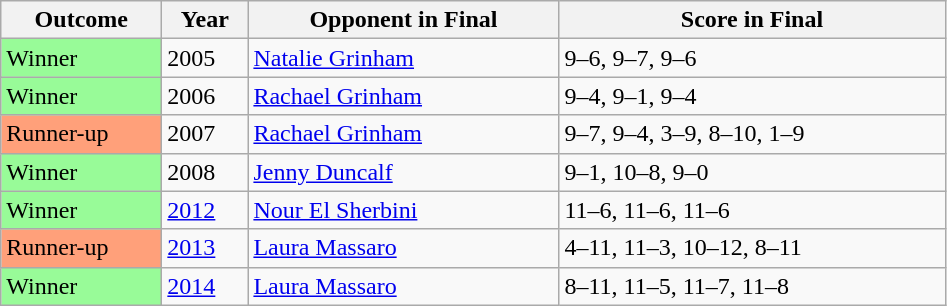<table class="sortable wikitable">
<tr>
<th width="100">Outcome</th>
<th width="50">Year</th>
<th width="200">Opponent in Final</th>
<th width="250">Score in Final</th>
</tr>
<tr>
<td bgcolor="98FB98">Winner</td>
<td>2005</td>
<td>   <a href='#'>Natalie Grinham</a></td>
<td>9–6, 9–7, 9–6</td>
</tr>
<tr>
<td bgcolor="98FB98">Winner</td>
<td>2006</td>
<td>   <a href='#'>Rachael Grinham</a></td>
<td>9–4, 9–1, 9–4</td>
</tr>
<tr>
<td bgcolor="ffa07a">Runner-up</td>
<td>2007</td>
<td>   <a href='#'>Rachael Grinham</a></td>
<td>9–7, 9–4, 3–9, 8–10, 1–9</td>
</tr>
<tr>
<td bgcolor="98FB98">Winner</td>
<td>2008</td>
<td>   <a href='#'>Jenny Duncalf</a></td>
<td>9–1, 10–8, 9–0</td>
</tr>
<tr>
<td bgcolor="98FB98">Winner</td>
<td><a href='#'>2012</a></td>
<td>   <a href='#'>Nour El Sherbini</a></td>
<td>11–6, 11–6, 11–6</td>
</tr>
<tr>
<td bgcolor="ffa07a">Runner-up</td>
<td><a href='#'>2013</a></td>
<td>   <a href='#'>Laura Massaro</a></td>
<td>4–11, 11–3, 10–12, 8–11</td>
</tr>
<tr>
<td bgcolor="98FB98">Winner</td>
<td><a href='#'>2014</a></td>
<td>   <a href='#'>Laura Massaro</a></td>
<td>8–11, 11–5, 11–7, 11–8</td>
</tr>
</table>
